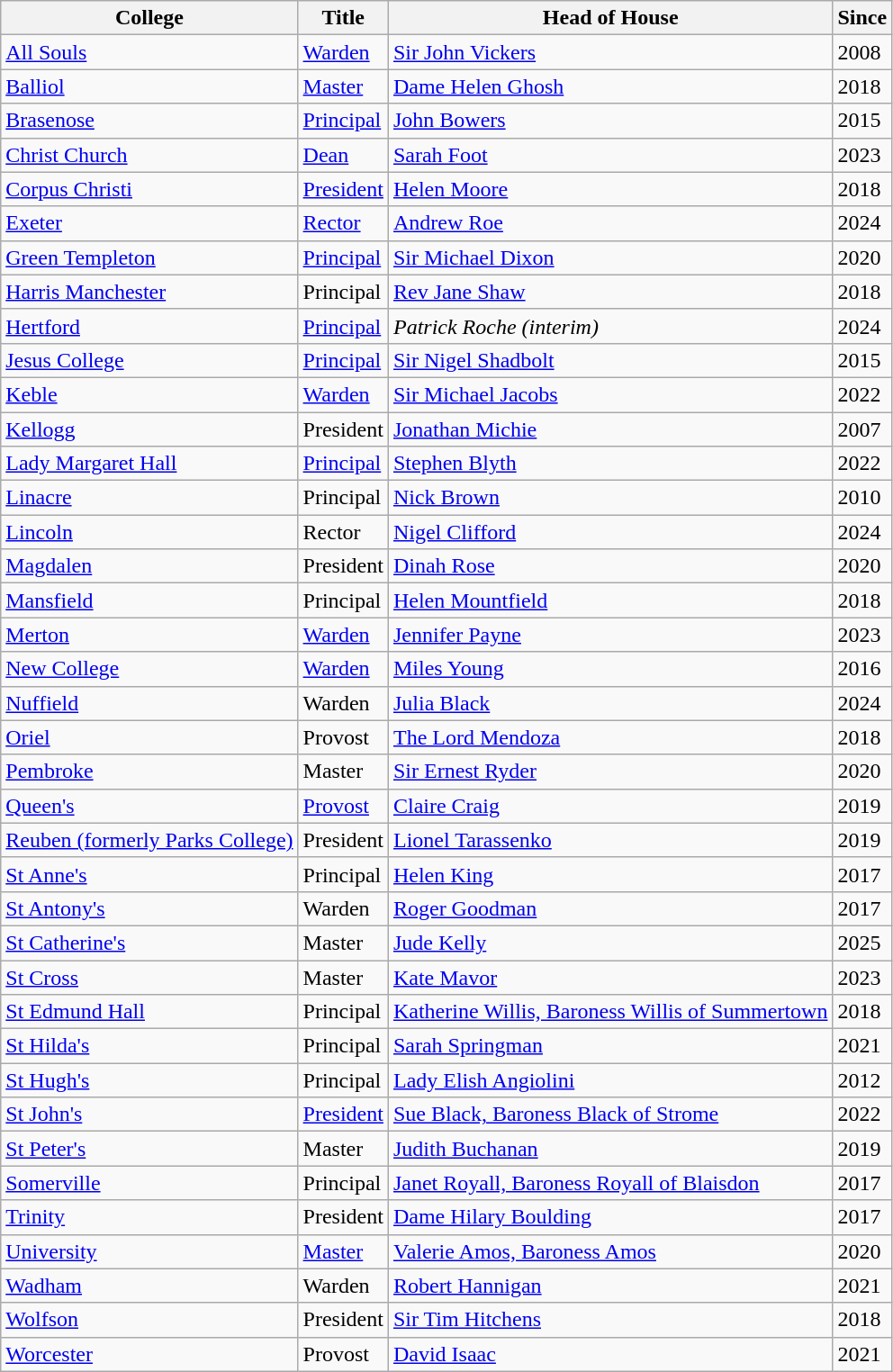<table class="wikitable sortable">
<tr>
<th>College</th>
<th>Title</th>
<th>Head of House</th>
<th>Since</th>
</tr>
<tr>
<td><a href='#'>All Souls</a></td>
<td><a href='#'>Warden</a></td>
<td><a href='#'>Sir John Vickers</a></td>
<td>2008</td>
</tr>
<tr>
<td><a href='#'>Balliol</a></td>
<td><a href='#'>Master</a></td>
<td><a href='#'>Dame Helen Ghosh</a></td>
<td>2018</td>
</tr>
<tr>
<td><a href='#'>Brasenose</a></td>
<td><a href='#'>Principal</a></td>
<td><a href='#'>John Bowers</a></td>
<td>2015</td>
</tr>
<tr>
<td><a href='#'>Christ Church</a></td>
<td><a href='#'>Dean</a></td>
<td><a href='#'>Sarah Foot</a></td>
<td>2023</td>
</tr>
<tr>
<td><a href='#'>Corpus Christi</a></td>
<td><a href='#'>President</a></td>
<td><a href='#'>Helen Moore</a></td>
<td>2018</td>
</tr>
<tr>
<td><a href='#'>Exeter</a></td>
<td><a href='#'>Rector</a></td>
<td><a href='#'>Andrew Roe</a></td>
<td>2024</td>
</tr>
<tr>
<td><a href='#'>Green Templeton</a></td>
<td><a href='#'>Principal</a></td>
<td><a href='#'>Sir Michael Dixon</a></td>
<td>2020</td>
</tr>
<tr>
<td><a href='#'>Harris Manchester</a></td>
<td>Principal</td>
<td><a href='#'>Rev Jane Shaw</a></td>
<td>2018</td>
</tr>
<tr>
<td><a href='#'>Hertford</a></td>
<td><a href='#'>Principal</a></td>
<td><em>Patrick Roche (interim)</em></td>
<td>2024</td>
</tr>
<tr>
<td><a href='#'>Jesus College</a></td>
<td><a href='#'>Principal</a></td>
<td><a href='#'>Sir Nigel Shadbolt</a></td>
<td>2015</td>
</tr>
<tr>
<td><a href='#'>Keble</a></td>
<td><a href='#'>Warden</a></td>
<td><a href='#'>Sir Michael Jacobs</a></td>
<td>2022</td>
</tr>
<tr>
<td><a href='#'>Kellogg</a></td>
<td>President</td>
<td><a href='#'>Jonathan Michie</a></td>
<td>2007</td>
</tr>
<tr>
<td><a href='#'>Lady Margaret Hall</a></td>
<td><a href='#'>Principal</a></td>
<td><a href='#'>Stephen Blyth</a></td>
<td>2022</td>
</tr>
<tr>
<td><a href='#'>Linacre</a></td>
<td>Principal</td>
<td><a href='#'>Nick Brown</a></td>
<td>2010</td>
</tr>
<tr>
<td><a href='#'>Lincoln</a></td>
<td>Rector</td>
<td><a href='#'>Nigel Clifford</a></td>
<td>2024</td>
</tr>
<tr>
<td><a href='#'>Magdalen</a></td>
<td>President</td>
<td><a href='#'>Dinah Rose</a></td>
<td>2020</td>
</tr>
<tr>
<td><a href='#'>Mansfield</a></td>
<td>Principal</td>
<td><a href='#'>Helen Mountfield</a></td>
<td>2018</td>
</tr>
<tr>
<td><a href='#'>Merton</a></td>
<td><a href='#'>Warden</a></td>
<td><a href='#'>Jennifer Payne</a></td>
<td>2023</td>
</tr>
<tr>
<td><a href='#'>New College</a></td>
<td><a href='#'>Warden</a></td>
<td><a href='#'>Miles Young</a></td>
<td>2016</td>
</tr>
<tr>
<td><a href='#'>Nuffield</a></td>
<td>Warden</td>
<td><a href='#'>Julia Black</a></td>
<td>2024</td>
</tr>
<tr>
<td><a href='#'>Oriel</a></td>
<td>Provost</td>
<td><a href='#'>The Lord Mendoza</a></td>
<td>2018</td>
</tr>
<tr>
<td><a href='#'>Pembroke</a></td>
<td>Master</td>
<td><a href='#'>Sir Ernest Ryder</a></td>
<td>2020</td>
</tr>
<tr>
<td><a href='#'>Queen's</a></td>
<td><a href='#'>Provost</a></td>
<td><a href='#'>Claire Craig</a></td>
<td>2019</td>
</tr>
<tr>
<td><a href='#'>Reuben (formerly Parks College)</a></td>
<td>President</td>
<td><a href='#'>Lionel Tarassenko</a></td>
<td>2019</td>
</tr>
<tr>
<td><a href='#'>St Anne's</a></td>
<td>Principal</td>
<td><a href='#'>Helen King</a></td>
<td>2017</td>
</tr>
<tr>
<td><a href='#'>St Antony's</a></td>
<td>Warden</td>
<td><a href='#'>Roger Goodman</a></td>
<td>2017</td>
</tr>
<tr>
<td><a href='#'>St Catherine's</a></td>
<td>Master</td>
<td><a href='#'>Jude Kelly</a></td>
<td>2025</td>
</tr>
<tr>
<td><a href='#'>St Cross</a></td>
<td>Master</td>
<td><a href='#'>Kate Mavor</a></td>
<td>2023</td>
</tr>
<tr>
<td><a href='#'>St Edmund Hall</a></td>
<td>Principal</td>
<td><a href='#'>Katherine Willis, Baroness Willis of Summertown</a></td>
<td>2018</td>
</tr>
<tr>
<td><a href='#'>St Hilda's</a></td>
<td>Principal</td>
<td><a href='#'>Sarah Springman</a></td>
<td>2021</td>
</tr>
<tr>
<td><a href='#'>St Hugh's</a></td>
<td>Principal</td>
<td><a href='#'>Lady Elish Angiolini</a></td>
<td>2012</td>
</tr>
<tr>
<td><a href='#'>St John's</a></td>
<td><a href='#'>President</a></td>
<td><a href='#'>Sue Black, Baroness Black of Strome</a></td>
<td>2022</td>
</tr>
<tr>
<td><a href='#'>St Peter's</a></td>
<td>Master</td>
<td><a href='#'>Judith Buchanan</a></td>
<td>2019</td>
</tr>
<tr>
<td><a href='#'>Somerville</a></td>
<td>Principal</td>
<td><a href='#'>Janet Royall, Baroness Royall of Blaisdon</a></td>
<td>2017</td>
</tr>
<tr>
<td><a href='#'>Trinity</a></td>
<td>President</td>
<td><a href='#'>Dame Hilary Boulding</a></td>
<td>2017</td>
</tr>
<tr>
<td><a href='#'>University</a></td>
<td><a href='#'>Master</a></td>
<td><a href='#'>Valerie Amos, Baroness Amos</a></td>
<td>2020</td>
</tr>
<tr>
<td><a href='#'>Wadham</a></td>
<td>Warden</td>
<td><a href='#'>Robert Hannigan</a></td>
<td>2021</td>
</tr>
<tr>
<td><a href='#'>Wolfson</a></td>
<td>President</td>
<td><a href='#'>Sir Tim Hitchens</a></td>
<td>2018</td>
</tr>
<tr>
<td><a href='#'>Worcester</a></td>
<td>Provost</td>
<td><a href='#'>David Isaac</a></td>
<td>2021</td>
</tr>
</table>
